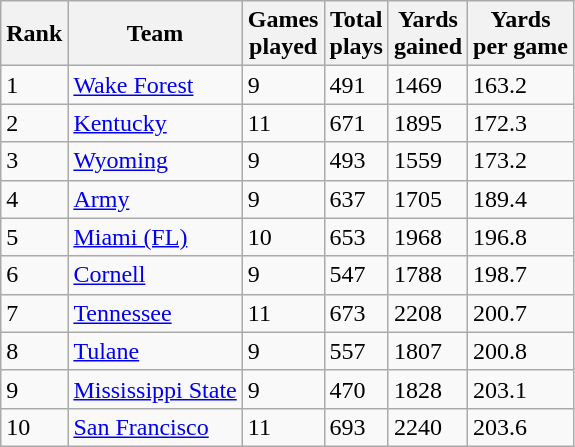<table class="wikitable sortable">
<tr>
<th>Rank</th>
<th>Team</th>
<th>Games<br>played</th>
<th>Total<br>plays</th>
<th>Yards<br>gained</th>
<th>Yards<br>per game</th>
</tr>
<tr>
<td>1</td>
<td><a href='#'>Wake Forest</a></td>
<td>9</td>
<td>491</td>
<td>1469</td>
<td>163.2</td>
</tr>
<tr>
<td>2</td>
<td><a href='#'>Kentucky</a></td>
<td>11</td>
<td>671</td>
<td>1895</td>
<td>172.3</td>
</tr>
<tr>
<td>3</td>
<td><a href='#'>Wyoming</a></td>
<td>9</td>
<td>493</td>
<td>1559</td>
<td>173.2</td>
</tr>
<tr>
<td>4</td>
<td><a href='#'>Army</a></td>
<td>9</td>
<td>637</td>
<td>1705</td>
<td>189.4</td>
</tr>
<tr>
<td>5</td>
<td><a href='#'>Miami (FL)</a></td>
<td>10</td>
<td>653</td>
<td>1968</td>
<td>196.8</td>
</tr>
<tr>
<td>6</td>
<td><a href='#'>Cornell</a></td>
<td>9</td>
<td>547</td>
<td>1788</td>
<td>198.7</td>
</tr>
<tr>
<td>7</td>
<td><a href='#'>Tennessee</a></td>
<td>11</td>
<td>673</td>
<td>2208</td>
<td>200.7</td>
</tr>
<tr>
<td>8</td>
<td><a href='#'>Tulane</a></td>
<td>9</td>
<td>557</td>
<td>1807</td>
<td>200.8</td>
</tr>
<tr>
<td>9</td>
<td><a href='#'>Mississippi State</a></td>
<td>9</td>
<td>470</td>
<td>1828</td>
<td>203.1</td>
</tr>
<tr>
<td>10</td>
<td><a href='#'>San Francisco</a></td>
<td>11</td>
<td>693</td>
<td>2240</td>
<td>203.6</td>
</tr>
</table>
